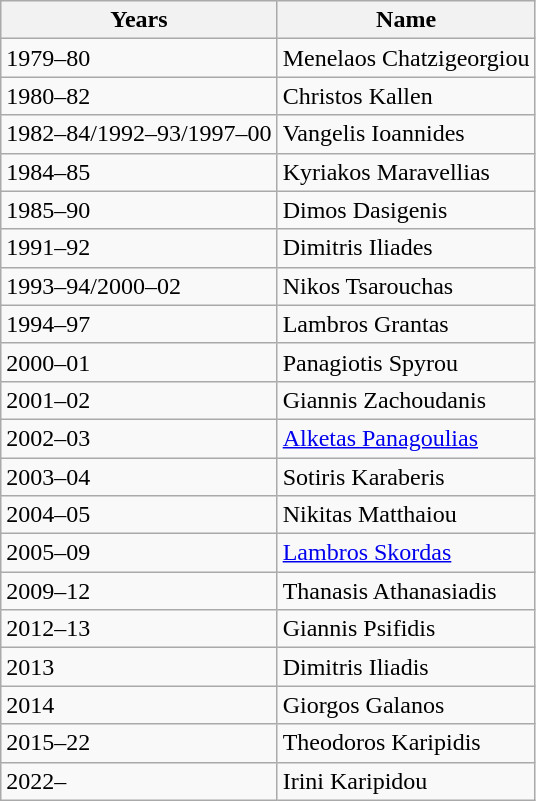<table class="wikitable" style="text-align: center">
<tr>
<th>Years</th>
<th>Name</th>
</tr>
<tr>
<td align=left>1979–80</td>
<td align=left> Menelaos Chatzigeorgiou</td>
</tr>
<tr>
<td align=left>1980–82</td>
<td align=left> Christos Kallen</td>
</tr>
<tr>
<td align=left>1982–84/1992–93/1997–00</td>
<td align=left> Vangelis Ioannides</td>
</tr>
<tr>
<td align=left>1984–85</td>
<td align=left> Kyriakos Maravellias</td>
</tr>
<tr>
<td align=left>1985–90</td>
<td align=left> Dimos Dasigenis</td>
</tr>
<tr>
<td align=left>1991–92</td>
<td align=left> Dimitris Iliades</td>
</tr>
<tr>
<td align=left>1993–94/2000–02</td>
<td align=left> Nikos Tsarouchas</td>
</tr>
<tr>
<td align=left>1994–97</td>
<td align=left> Lambros Grantas</td>
</tr>
<tr>
<td align=left>2000–01</td>
<td align=left> Panagiotis Spyrou</td>
</tr>
<tr>
<td align=left>2001–02</td>
<td align=left> Giannis Zachoudanis</td>
</tr>
<tr>
<td align=left>2002–03</td>
<td align=left> <a href='#'>Alketas Panagoulias</a></td>
</tr>
<tr>
<td align=left>2003–04</td>
<td align=left> Sotiris Karaberis</td>
</tr>
<tr>
<td align=left>2004–05</td>
<td align=left> Nikitas Matthaiou</td>
</tr>
<tr>
<td align=left>2005–09</td>
<td align=left> <a href='#'>Lambros Skordas</a></td>
</tr>
<tr>
<td align=left>2009–12</td>
<td align=left> Thanasis Athanasiadis</td>
</tr>
<tr>
<td align=left>2012–13</td>
<td align=left> Giannis Psifidis</td>
</tr>
<tr>
<td align=left>2013</td>
<td align=left> Dimitris Iliadis</td>
</tr>
<tr>
<td align=left>2014</td>
<td align=left> Giorgos Galanos</td>
</tr>
<tr>
<td align=left>2015–22</td>
<td align=left> Theodoros Karipidis</td>
</tr>
<tr>
<td align=left>2022–</td>
<td align=left> Irini Karipidou</td>
</tr>
</table>
